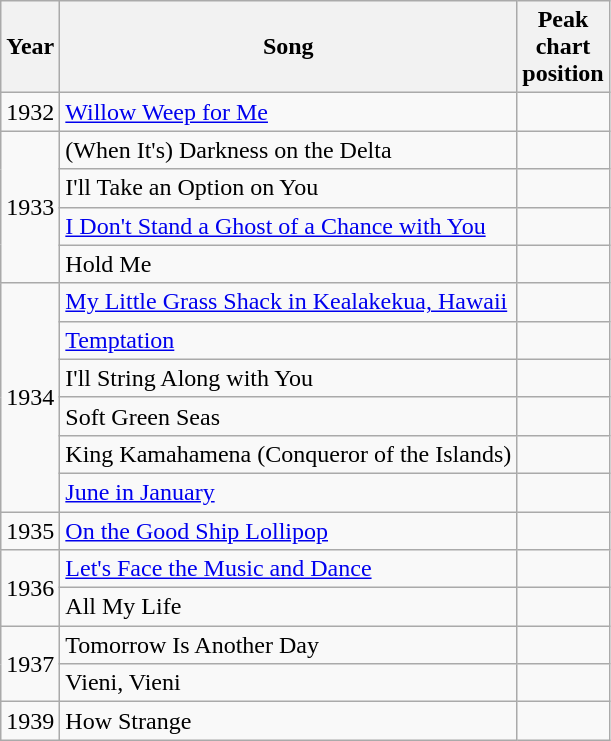<table class="wikitable sortable">
<tr>
<th>Year</th>
<th>Song</th>
<th>Peak <br> chart <br> position</th>
</tr>
<tr>
<td rowspan="1">1932</td>
<td><a href='#'>Willow Weep for Me</a></td>
<td></td>
</tr>
<tr>
<td rowspan="4">1933</td>
<td>(When It's) Darkness on the Delta</td>
<td></td>
</tr>
<tr>
<td>I'll Take an Option on You</td>
<td></td>
</tr>
<tr>
<td><a href='#'>I Don't Stand a Ghost of a Chance with You</a></td>
<td></td>
</tr>
<tr>
<td>Hold Me</td>
<td></td>
</tr>
<tr>
<td rowspan="6">1934</td>
<td><a href='#'>My Little Grass Shack in Kealakekua, Hawaii</a></td>
<td></td>
</tr>
<tr>
<td><a href='#'>Temptation</a></td>
<td></td>
</tr>
<tr>
<td>I'll String Along with You</td>
<td></td>
</tr>
<tr>
<td>Soft Green Seas</td>
<td></td>
</tr>
<tr>
<td>King Kamahamena (Conqueror of the Islands)</td>
<td></td>
</tr>
<tr>
<td><a href='#'>June in January</a></td>
<td></td>
</tr>
<tr>
<td rowspan="1">1935</td>
<td><a href='#'>On the Good Ship Lollipop</a></td>
<td></td>
</tr>
<tr>
<td rowspan="2">1936</td>
<td><a href='#'>Let's Face the Music and Dance</a></td>
<td></td>
</tr>
<tr>
<td>All My Life</td>
<td></td>
</tr>
<tr>
<td rowspan="2">1937</td>
<td>Tomorrow Is Another Day</td>
<td></td>
</tr>
<tr>
<td>Vieni, Vieni</td>
<td></td>
</tr>
<tr>
<td rowspan="">1939</td>
<td>How Strange</td>
<td></td>
</tr>
</table>
